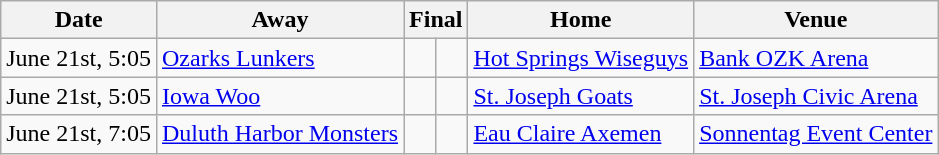<table class="wikitable">
<tr>
<th>Date</th>
<th>Away</th>
<th colspan="2">Final</th>
<th>Home</th>
<th>Venue</th>
</tr>
<tr>
<td>June 21st, 5:05</td>
<td><a href='#'>Ozarks Lunkers</a></td>
<td></td>
<td></td>
<td><a href='#'>Hot Springs Wiseguys</a></td>
<td><a href='#'>Bank OZK Arena</a></td>
</tr>
<tr>
<td>June 21st, 5:05</td>
<td><a href='#'>Iowa Woo</a></td>
<td></td>
<td></td>
<td><a href='#'>St. Joseph Goats</a></td>
<td><a href='#'>St. Joseph Civic Arena</a></td>
</tr>
<tr>
<td>June 21st, 7:05</td>
<td><a href='#'>Duluth Harbor Monsters</a></td>
<td></td>
<td></td>
<td><a href='#'>Eau Claire Axemen</a></td>
<td><a href='#'>Sonnentag Event Center</a></td>
</tr>
</table>
